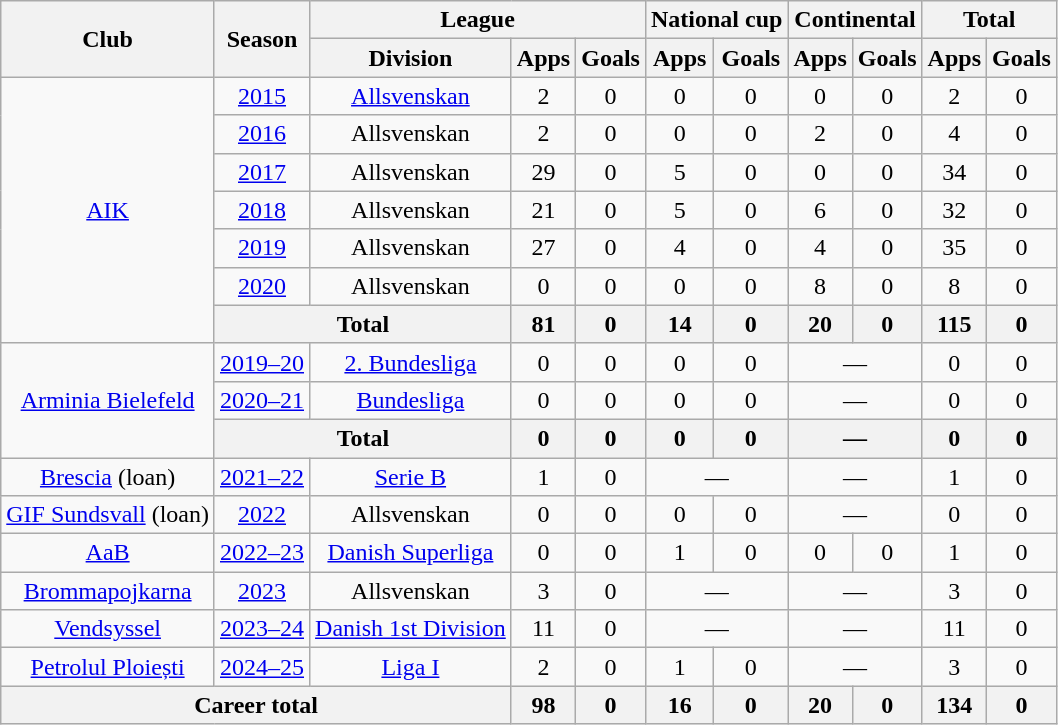<table class="wikitable" style="text-align:center">
<tr>
<th rowspan="2">Club</th>
<th rowspan="2">Season</th>
<th colspan="3">League</th>
<th colspan="2">National cup</th>
<th colspan="2">Continental</th>
<th colspan="2">Total</th>
</tr>
<tr>
<th>Division</th>
<th>Apps</th>
<th>Goals</th>
<th>Apps</th>
<th>Goals</th>
<th>Apps</th>
<th>Goals</th>
<th>Apps</th>
<th>Goals</th>
</tr>
<tr>
<td rowspan="7"><a href='#'>AIK</a></td>
<td><a href='#'>2015</a></td>
<td><a href='#'>Allsvenskan</a></td>
<td>2</td>
<td>0</td>
<td>0</td>
<td>0</td>
<td>0</td>
<td>0</td>
<td>2</td>
<td>0</td>
</tr>
<tr>
<td><a href='#'>2016</a></td>
<td>Allsvenskan</td>
<td>2</td>
<td>0</td>
<td>0</td>
<td>0</td>
<td>2</td>
<td>0</td>
<td>4</td>
<td>0</td>
</tr>
<tr>
<td><a href='#'>2017</a></td>
<td>Allsvenskan</td>
<td>29</td>
<td>0</td>
<td>5</td>
<td>0</td>
<td>0</td>
<td>0</td>
<td>34</td>
<td>0</td>
</tr>
<tr>
<td><a href='#'>2018</a></td>
<td>Allsvenskan</td>
<td>21</td>
<td>0</td>
<td>5</td>
<td>0</td>
<td>6</td>
<td>0</td>
<td>32</td>
<td>0</td>
</tr>
<tr>
<td><a href='#'>2019</a></td>
<td>Allsvenskan</td>
<td>27</td>
<td>0</td>
<td>4</td>
<td>0</td>
<td>4</td>
<td>0</td>
<td>35</td>
<td>0</td>
</tr>
<tr>
<td><a href='#'>2020</a></td>
<td>Allsvenskan</td>
<td>0</td>
<td>0</td>
<td>0</td>
<td>0</td>
<td>8</td>
<td>0</td>
<td>8</td>
<td>0</td>
</tr>
<tr>
<th colspan="2">Total</th>
<th>81</th>
<th>0</th>
<th>14</th>
<th>0</th>
<th>20</th>
<th>0</th>
<th>115</th>
<th>0</th>
</tr>
<tr>
<td rowspan="3"><a href='#'>Arminia Bielefeld</a></td>
<td><a href='#'>2019–20</a></td>
<td><a href='#'>2. Bundesliga</a></td>
<td>0</td>
<td>0</td>
<td>0</td>
<td>0</td>
<td colspan="2">—</td>
<td>0</td>
<td>0</td>
</tr>
<tr>
<td><a href='#'>2020–21</a></td>
<td><a href='#'>Bundesliga</a></td>
<td>0</td>
<td>0</td>
<td>0</td>
<td>0</td>
<td colspan="2">—</td>
<td>0</td>
<td>0</td>
</tr>
<tr>
<th colspan="2">Total</th>
<th>0</th>
<th>0</th>
<th>0</th>
<th>0</th>
<th colspan="2">—</th>
<th>0</th>
<th>0</th>
</tr>
<tr>
<td><a href='#'>Brescia</a> (loan)</td>
<td><a href='#'>2021–22</a></td>
<td><a href='#'>Serie B</a></td>
<td>1</td>
<td>0</td>
<td colspan="2">—</td>
<td colspan="2">—</td>
<td>1</td>
<td>0</td>
</tr>
<tr>
<td><a href='#'>GIF Sundsvall</a> (loan)</td>
<td><a href='#'>2022</a></td>
<td>Allsvenskan</td>
<td>0</td>
<td>0</td>
<td>0</td>
<td>0</td>
<td colspan="2">—</td>
<td>0</td>
<td>0</td>
</tr>
<tr>
<td><a href='#'>AaB</a></td>
<td><a href='#'>2022–23</a></td>
<td><a href='#'>Danish Superliga</a></td>
<td>0</td>
<td>0</td>
<td>1</td>
<td>0</td>
<td>0</td>
<td>0</td>
<td>1</td>
<td>0</td>
</tr>
<tr>
<td><a href='#'>Brommapojkarna</a></td>
<td><a href='#'>2023</a></td>
<td>Allsvenskan</td>
<td>3</td>
<td>0</td>
<td colspan="2">—</td>
<td colspan="2">—</td>
<td>3</td>
<td>0</td>
</tr>
<tr>
<td><a href='#'>Vendsyssel</a></td>
<td><a href='#'>2023–24</a></td>
<td><a href='#'>Danish 1st Division</a></td>
<td>11</td>
<td>0</td>
<td colspan="2">—</td>
<td colspan="2">—</td>
<td>11</td>
<td>0</td>
</tr>
<tr>
<td><a href='#'>Petrolul Ploiești</a></td>
<td><a href='#'>2024–25</a></td>
<td><a href='#'>Liga I</a></td>
<td>2</td>
<td>0</td>
<td>1</td>
<td>0</td>
<td colspan="2">—</td>
<td>3</td>
<td>0</td>
</tr>
<tr>
<th colspan="3">Career total</th>
<th>98</th>
<th>0</th>
<th>16</th>
<th>0</th>
<th>20</th>
<th>0</th>
<th>134</th>
<th>0</th>
</tr>
</table>
